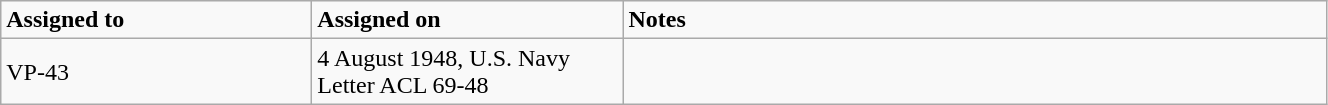<table class="wikitable" style="width: 70%;">
<tr>
<td style="width: 200px;"><strong>Assigned to</strong></td>
<td style="width: 200px;"><strong>Assigned on</strong></td>
<td><strong>Notes</strong></td>
</tr>
<tr>
<td>VP-43</td>
<td>4 August 1948, U.S. Navy Letter ACL 69-48</td>
<td></td>
</tr>
</table>
